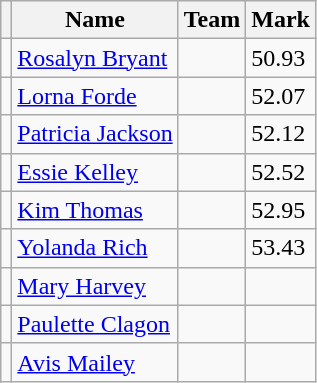<table class=wikitable>
<tr>
<th></th>
<th>Name</th>
<th>Team</th>
<th>Mark</th>
</tr>
<tr>
<td></td>
<td><a href='#'>Rosalyn Bryant</a></td>
<td></td>
<td>50.93</td>
</tr>
<tr>
<td></td>
<td><a href='#'>Lorna Forde</a></td>
<td></td>
<td>52.07</td>
</tr>
<tr>
<td></td>
<td><a href='#'>Patricia Jackson</a></td>
<td></td>
<td>52.12</td>
</tr>
<tr>
<td></td>
<td><a href='#'>Essie Kelley</a></td>
<td></td>
<td>52.52</td>
</tr>
<tr>
<td></td>
<td><a href='#'>Kim Thomas</a></td>
<td></td>
<td>52.95</td>
</tr>
<tr>
<td></td>
<td><a href='#'>Yolanda Rich</a></td>
<td></td>
<td>53.43</td>
</tr>
<tr>
<td></td>
<td><a href='#'>Mary Harvey</a></td>
<td></td>
<td></td>
</tr>
<tr>
<td></td>
<td><a href='#'>Paulette Clagon</a></td>
<td></td>
<td></td>
</tr>
<tr>
<td></td>
<td><a href='#'>Avis Mailey</a></td>
<td></td>
<td></td>
</tr>
</table>
